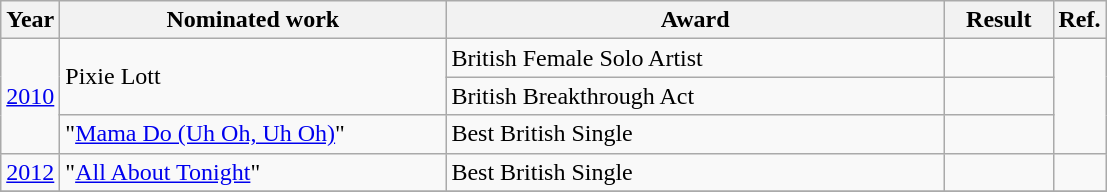<table class="wikitable">
<tr>
<th>Year</th>
<th width="250">Nominated work</th>
<th width="325">Award</th>
<th width="65">Result</th>
<th>Ref.</th>
</tr>
<tr>
<td align="center" rowspan=3><a href='#'>2010</a></td>
<td rowspan=2>Pixie Lott</td>
<td>British Female Solo Artist</td>
<td></td>
<td align="center" rowspan=3></td>
</tr>
<tr>
<td>British Breakthrough Act</td>
<td></td>
</tr>
<tr>
<td>"<a href='#'>Mama Do (Uh Oh, Uh Oh)</a>"</td>
<td>Best British Single</td>
<td></td>
</tr>
<tr>
<td align="center"><a href='#'>2012</a></td>
<td>"<a href='#'>All About Tonight</a>"</td>
<td>Best British Single</td>
<td></td>
<td align="center"></td>
</tr>
<tr>
</tr>
</table>
